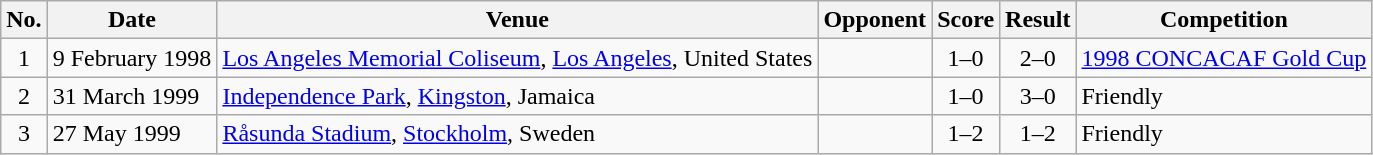<table class="wikitable sortable">
<tr>
<th scope="col">No.</th>
<th scope="col">Date</th>
<th scope="col">Venue</th>
<th scope="col">Opponent</th>
<th scope="col">Score</th>
<th scope="col">Result</th>
<th scope="col">Competition</th>
</tr>
<tr>
<td style="text-align:center">1</td>
<td>9 February 1998</td>
<td><a href='#'>Los Angeles Memorial Coliseum</a>, <a href='#'>Los Angeles</a>, United States</td>
<td></td>
<td style="text-align:center">1–0</td>
<td style="text-align:center">2–0</td>
<td><a href='#'>1998 CONCACAF Gold Cup</a></td>
</tr>
<tr>
<td style="text-align:center">2</td>
<td>31 March 1999</td>
<td><a href='#'>Independence Park</a>, <a href='#'>Kingston</a>, Jamaica</td>
<td></td>
<td style="text-align:center">1–0</td>
<td style="text-align:center">3–0</td>
<td>Friendly</td>
</tr>
<tr>
<td style="text-align:center">3</td>
<td>27 May 1999</td>
<td><a href='#'>Råsunda Stadium</a>, <a href='#'>Stockholm</a>, Sweden</td>
<td></td>
<td style="text-align:center">1–2</td>
<td style="text-align:center">1–2</td>
<td>Friendly</td>
</tr>
</table>
